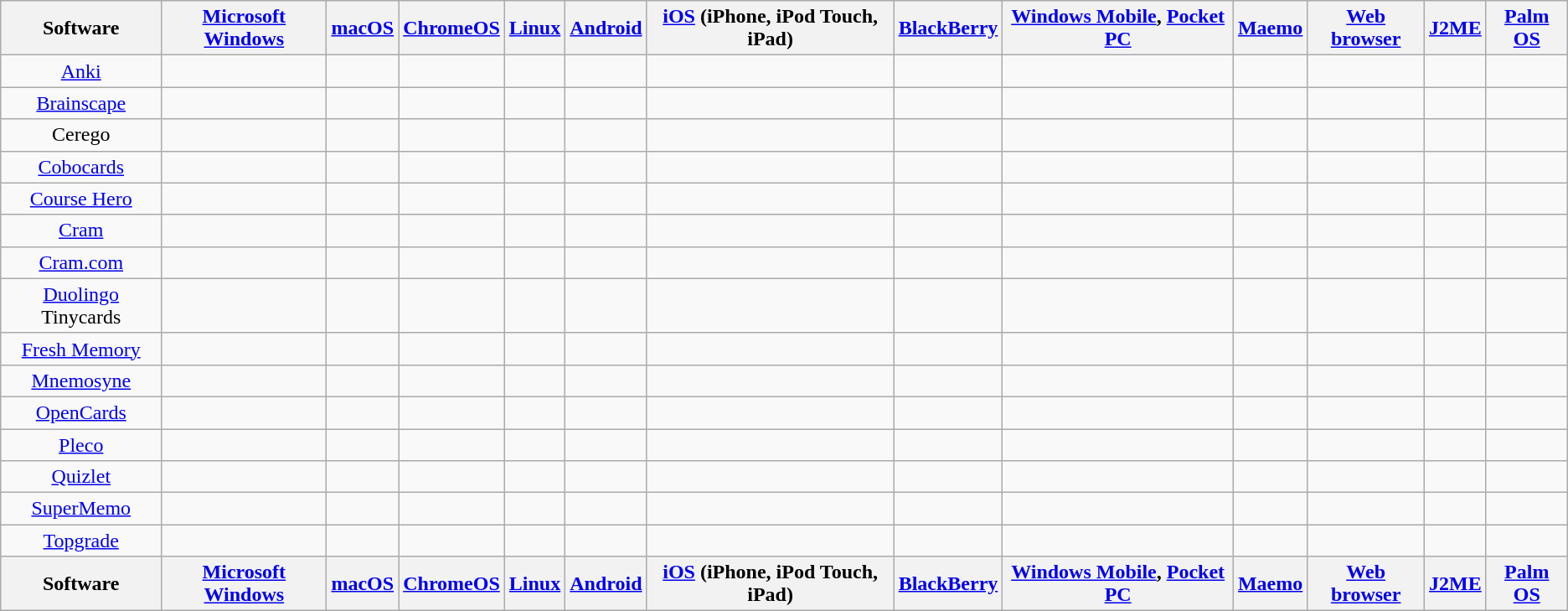<table class="wikitable sortable" style="text-align: center;">
<tr>
<th>Software</th>
<th><a href='#'>Microsoft Windows</a><br></th>
<th><a href='#'>macOS</a><br></th>
<th><a href='#'>ChromeOS</a><br></th>
<th><a href='#'>Linux</a><br></th>
<th><a href='#'>Android</a><br></th>
<th><a href='#'>iOS</a> (iPhone, iPod Touch, iPad)<br></th>
<th><a href='#'>BlackBerry</a><br></th>
<th><a href='#'>Windows Mobile</a>, <a href='#'>Pocket PC</a></th>
<th><a href='#'>Maemo</a><br></th>
<th><a href='#'>Web browser</a></th>
<th><a href='#'>J2ME</a><br></th>
<th><a href='#'>Palm OS</a></th>
</tr>
<tr>
<td><a href='#'>Anki</a></td>
<td></td>
<td></td>
<td></td>
<td></td>
<td></td>
<td></td>
<td></td>
<td></td>
<td></td>
<td></td>
<td></td>
<td></td>
</tr>
<tr>
<td><a href='#'>Brainscape</a></td>
<td></td>
<td></td>
<td></td>
<td></td>
<td></td>
<td></td>
<td></td>
<td></td>
<td></td>
<td></td>
<td></td>
<td></td>
</tr>
<tr>
<td>Cerego</td>
<td></td>
<td></td>
<td></td>
<td></td>
<td></td>
<td></td>
<td></td>
<td></td>
<td></td>
<td></td>
<td></td>
<td></td>
</tr>
<tr>
<td><a href='#'>Cobocards</a></td>
<td></td>
<td></td>
<td></td>
<td></td>
<td></td>
<td></td>
<td></td>
<td></td>
<td></td>
<td></td>
<td></td>
<td></td>
</tr>
<tr>
<td><a href='#'>Course Hero</a></td>
<td></td>
<td></td>
<td></td>
<td></td>
<td></td>
<td></td>
<td></td>
<td></td>
<td></td>
<td></td>
<td></td>
<td></td>
</tr>
<tr>
<td><a href='#'>Cram</a></td>
<td></td>
<td></td>
<td></td>
<td></td>
<td></td>
<td></td>
<td></td>
<td></td>
<td></td>
<td></td>
<td></td>
<td></td>
</tr>
<tr>
<td><a href='#'>Cram.com</a></td>
<td></td>
<td></td>
<td></td>
<td></td>
<td></td>
<td></td>
<td></td>
<td></td>
<td></td>
<td></td>
<td></td>
<td></td>
</tr>
<tr>
<td><a href='#'>Duolingo</a> Tinycards</td>
<td></td>
<td></td>
<td></td>
<td></td>
<td></td>
<td></td>
<td></td>
<td></td>
<td></td>
<td></td>
<td></td>
<td></td>
</tr>
<tr>
<td><a href='#'>Fresh Memory</a></td>
<td></td>
<td></td>
<td></td>
<td></td>
<td></td>
<td></td>
<td></td>
<td></td>
<td></td>
<td></td>
<td></td>
<td></td>
</tr>
<tr>
<td><a href='#'>Mnemosyne</a></td>
<td></td>
<td></td>
<td></td>
<td></td>
<td></td>
<td></td>
<td></td>
<td></td>
<td></td>
<td></td>
<td></td>
<td></td>
</tr>
<tr>
<td><a href='#'>OpenCards</a></td>
<td></td>
<td></td>
<td></td>
<td></td>
<td></td>
<td></td>
<td></td>
<td></td>
<td></td>
<td></td>
<td></td>
<td></td>
</tr>
<tr>
<td><a href='#'>Pleco</a></td>
<td></td>
<td></td>
<td></td>
<td></td>
<td></td>
<td></td>
<td></td>
<td></td>
<td></td>
<td></td>
<td></td>
<td></td>
</tr>
<tr>
<td><a href='#'>Quizlet</a></td>
<td></td>
<td></td>
<td></td>
<td></td>
<td></td>
<td></td>
<td></td>
<td></td>
<td></td>
<td></td>
<td></td>
<td></td>
</tr>
<tr>
<td><a href='#'>SuperMemo</a></td>
<td></td>
<td></td>
<td></td>
<td></td>
<td></td>
<td></td>
<td></td>
<td></td>
<td></td>
<td></td>
<td></td>
<td></td>
</tr>
<tr>
<td><a href='#'>Topgrade</a></td>
<td></td>
<td></td>
<td></td>
<td></td>
<td></td>
<td></td>
<td></td>
<td></td>
<td></td>
<td></td>
<td></td>
<td></td>
</tr>
<tr class="sortbottom">
<th>Software</th>
<th><a href='#'>Microsoft Windows</a><br></th>
<th><a href='#'>macOS</a><br></th>
<th><a href='#'>ChromeOS</a><br></th>
<th><a href='#'>Linux</a><br></th>
<th><a href='#'>Android</a><br></th>
<th><a href='#'>iOS</a> (iPhone, iPod Touch, iPad)<br></th>
<th><a href='#'>BlackBerry</a><br></th>
<th><a href='#'>Windows Mobile</a>, <a href='#'>Pocket PC</a></th>
<th><a href='#'>Maemo</a><br></th>
<th><a href='#'>Web browser</a></th>
<th><a href='#'>J2ME</a><br></th>
<th><a href='#'>Palm OS</a></th>
</tr>
</table>
